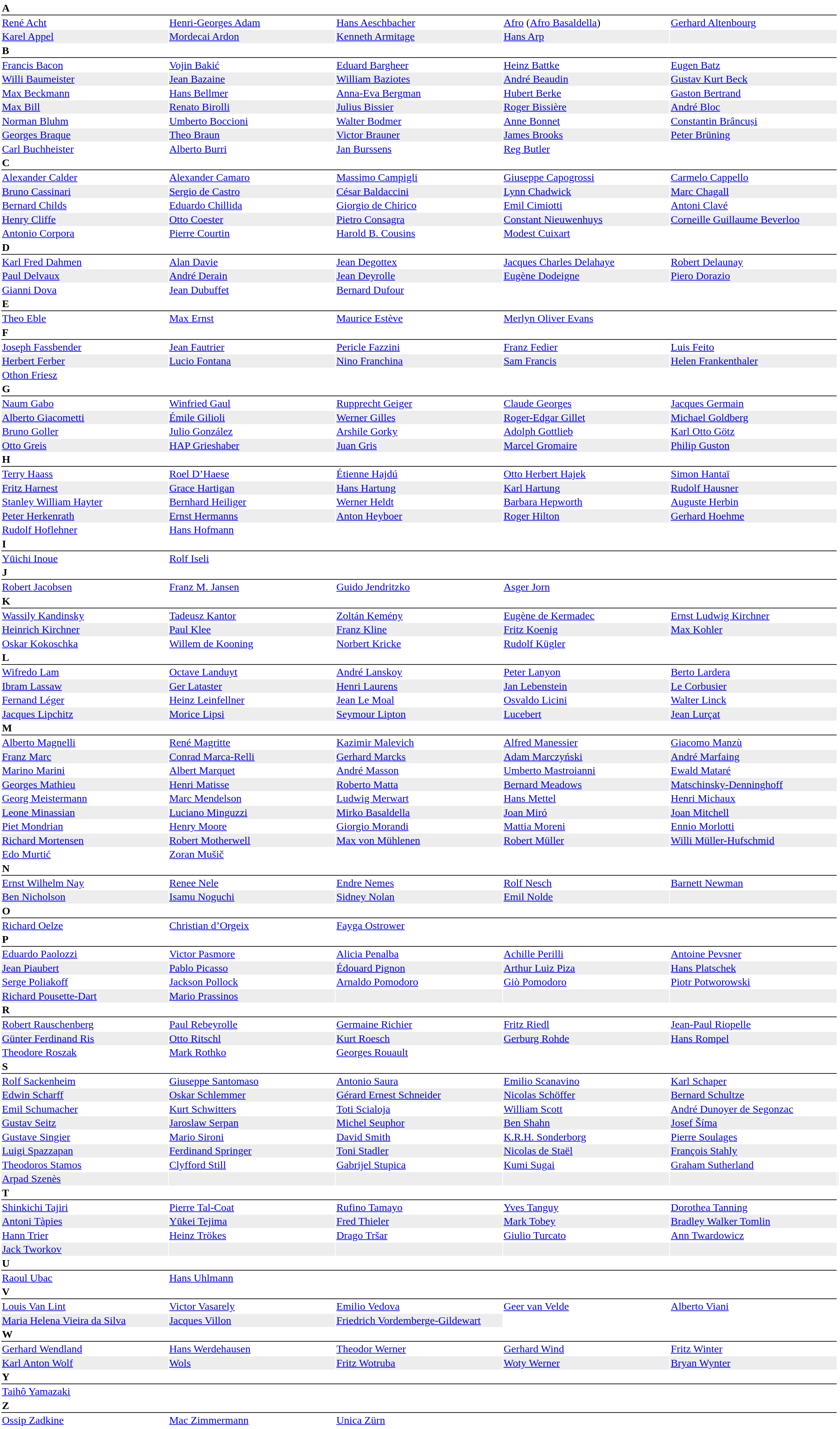<table style="border: 1px solid #ffffff; background: #ffffff" cellspacing="1" cellpadding="1" width="100%">
<tr>
<td colspan="5" style="border-bottom:1px solid #000"><strong>A</strong></td>
</tr>
<tr>
<td width="20%"><a href='#'>René Acht</a></td>
<td width="20%"><a href='#'>Henri-Georges Adam</a></td>
<td width="20%"><a href='#'>Hans Aeschbacher</a></td>
<td width="20%"><a href='#'>Afro</a> (<a href='#'>Afro Basaldella</a>)</td>
<td width="20%"><a href='#'>Gerhard Altenbourg</a></td>
<td width="20%"></td>
</tr>
<tr style="background:#ededed;">
<td><a href='#'>Karel Appel</a></td>
<td><a href='#'>Mordecai Ardon</a></td>
<td><a href='#'>Kenneth Armitage</a></td>
<td><a href='#'>Hans Arp</a></td>
<td></td>
</tr>
<tr>
<td colspan="5" style="border-bottom:1px solid #000"><strong>B</strong></td>
</tr>
<tr>
<td><a href='#'>Francis Bacon</a></td>
<td><a href='#'>Vojin Bakić</a></td>
<td><a href='#'>Eduard Bargheer</a></td>
<td><a href='#'>Heinz Battke</a></td>
<td><a href='#'>Eugen Batz</a></td>
</tr>
<tr style="background:#ededed;">
<td><a href='#'>Willi Baumeister</a></td>
<td><a href='#'>Jean Bazaine</a></td>
<td><a href='#'>William Baziotes</a></td>
<td><a href='#'>André Beaudin</a></td>
<td><a href='#'>Gustav Kurt Beck</a></td>
</tr>
<tr>
<td><a href='#'>Max Beckmann</a></td>
<td><a href='#'>Hans Bellmer</a></td>
<td><a href='#'>Anna-Eva Bergman</a></td>
<td><a href='#'>Hubert Berke</a></td>
<td><a href='#'>Gaston Bertrand</a></td>
</tr>
<tr style="background:#ededed;">
<td><a href='#'>Max Bill</a></td>
<td><a href='#'>Renato Birolli</a></td>
<td><a href='#'>Julius Bissier</a></td>
<td><a href='#'>Roger Bissière</a></td>
<td><a href='#'>André Bloc</a></td>
</tr>
<tr>
<td><a href='#'>Norman Bluhm</a></td>
<td><a href='#'>Umberto Boccioni</a></td>
<td><a href='#'>Walter Bodmer</a></td>
<td><a href='#'>Anne Bonnet</a></td>
<td><a href='#'>Constantin Brâncuși</a></td>
</tr>
<tr style="background:#ededed;">
<td><a href='#'>Georges Braque</a></td>
<td><a href='#'>Theo Braun</a></td>
<td><a href='#'>Victor Brauner</a></td>
<td><a href='#'>James Brooks</a></td>
<td><a href='#'>Peter Brüning</a></td>
</tr>
<tr>
<td><a href='#'>Carl Buchheister</a></td>
<td><a href='#'>Alberto Burri</a></td>
<td><a href='#'>Jan Burssens</a></td>
<td><a href='#'>Reg Butler</a></td>
<td></td>
</tr>
<tr>
<td colspan="5" style="border-bottom:1px solid #000"><strong>C</strong></td>
</tr>
<tr>
<td><a href='#'>Alexander Calder</a></td>
<td><a href='#'>Alexander Camaro</a></td>
<td><a href='#'>Massimo Campigli</a></td>
<td><a href='#'>Giuseppe Capogrossi</a></td>
<td><a href='#'>Carmelo Cappello</a></td>
</tr>
<tr style="background:#ededed;">
<td><a href='#'>Bruno Cassinari</a></td>
<td><a href='#'>Sergio de Castro</a></td>
<td><a href='#'>César Baldaccini</a></td>
<td><a href='#'>Lynn Chadwick</a></td>
<td><a href='#'>Marc Chagall</a></td>
</tr>
<tr>
<td><a href='#'>Bernard Childs</a></td>
<td><a href='#'>Eduardo Chillida</a></td>
<td><a href='#'>Giorgio de Chirico</a></td>
<td><a href='#'>Emil Cimiotti</a></td>
<td><a href='#'>Antoni Clavé</a></td>
</tr>
<tr style="background:#ededed;">
<td><a href='#'>Henry Cliffe</a></td>
<td><a href='#'>Otto Coester</a></td>
<td><a href='#'>Pietro Consagra</a></td>
<td><a href='#'>Constant Nieuwenhuys</a></td>
<td><a href='#'>Corneille Guillaume Beverloo</a></td>
</tr>
<tr>
<td><a href='#'>Antonio Corpora</a></td>
<td><a href='#'>Pierre Courtin</a></td>
<td><a href='#'>Harold B. Cousins</a></td>
<td><a href='#'>Modest Cuixart</a></td>
</tr>
<tr>
<td colspan="5" style="border-bottom:1px solid #000"><strong>D</strong></td>
</tr>
<tr>
<td><a href='#'>Karl Fred Dahmen</a></td>
<td><a href='#'>Alan Davie</a></td>
<td><a href='#'>Jean Degottex</a></td>
<td><a href='#'>Jacques Charles Delahaye</a></td>
<td><a href='#'>Robert Delaunay</a></td>
</tr>
<tr style="background:#ededed;">
<td><a href='#'>Paul Delvaux</a></td>
<td><a href='#'>André Derain</a></td>
<td><a href='#'>Jean Deyrolle</a></td>
<td><a href='#'>Eugène Dodeigne</a></td>
<td><a href='#'>Piero Dorazio</a></td>
</tr>
<tr>
<td><a href='#'>Gianni Dova</a></td>
<td><a href='#'>Jean Dubuffet</a></td>
<td><a href='#'>Bernard Dufour</a></td>
</tr>
<tr>
<td colspan="5" style="border-bottom:1px solid #000"><strong>E</strong></td>
</tr>
<tr>
<td><a href='#'>Theo Eble</a></td>
<td><a href='#'>Max Ernst</a></td>
<td><a href='#'>Maurice Estève</a></td>
<td><a href='#'>Merlyn Oliver Evans</a></td>
</tr>
<tr>
<td colspan="5" style="border-bottom:1px solid #000"><strong>F</strong></td>
</tr>
<tr>
<td><a href='#'>Joseph Fassbender</a></td>
<td><a href='#'>Jean Fautrier</a></td>
<td><a href='#'>Pericle Fazzini</a></td>
<td><a href='#'>Franz Fedier</a></td>
<td><a href='#'>Luis Feito</a></td>
</tr>
<tr style="background:#ededed;">
<td><a href='#'>Herbert Ferber</a></td>
<td><a href='#'>Lucio Fontana</a></td>
<td><a href='#'>Nino Franchina</a></td>
<td><a href='#'>Sam Francis</a></td>
<td><a href='#'>Helen Frankenthaler</a></td>
</tr>
<tr>
<td><a href='#'>Othon Friesz</a></td>
</tr>
<tr>
<td colspan="5" style="border-bottom:1px solid #000"><strong>G</strong></td>
</tr>
<tr>
<td><a href='#'>Naum Gabo</a></td>
<td><a href='#'>Winfried Gaul</a></td>
<td><a href='#'>Rupprecht Geiger</a></td>
<td><a href='#'>Claude Georges</a></td>
<td><a href='#'>Jacques Germain</a></td>
</tr>
<tr style="background:#ededed;">
<td><a href='#'>Alberto Giacometti</a></td>
<td><a href='#'>Émile Gilioli</a></td>
<td><a href='#'>Werner Gilles</a></td>
<td><a href='#'>Roger-Edgar Gillet</a></td>
<td><a href='#'>Michael Goldberg</a></td>
</tr>
<tr>
<td><a href='#'>Bruno Goller</a></td>
<td><a href='#'>Julio González</a></td>
<td><a href='#'>Arshile Gorky</a></td>
<td><a href='#'>Adolph Gottlieb</a></td>
<td><a href='#'>Karl Otto Götz</a></td>
</tr>
<tr style="background:#ededed;">
<td><a href='#'>Otto Greis</a></td>
<td><a href='#'>HAP Grieshaber</a></td>
<td><a href='#'>Juan Gris</a></td>
<td><a href='#'>Marcel Gromaire</a></td>
<td><a href='#'>Philip Guston</a></td>
</tr>
<tr>
<td colspan="5" style="border-bottom:1px solid #000"><strong>H</strong></td>
</tr>
<tr>
<td><a href='#'>Terry Haass</a></td>
<td><a href='#'>Roel D’Haese</a></td>
<td><a href='#'>Étienne Hajdú</a></td>
<td><a href='#'>Otto Herbert Hajek</a></td>
<td><a href='#'>Simon Hantaï</a></td>
</tr>
<tr style="background:#ededed;">
<td><a href='#'>Fritz Harnest</a></td>
<td><a href='#'>Grace Hartigan</a></td>
<td><a href='#'>Hans Hartung</a></td>
<td><a href='#'>Karl Hartung</a></td>
<td><a href='#'>Rudolf Hausner</a></td>
</tr>
<tr>
<td><a href='#'>Stanley William Hayter</a></td>
<td><a href='#'>Bernhard Heiliger</a></td>
<td><a href='#'>Werner Heldt</a></td>
<td><a href='#'>Barbara Hepworth</a></td>
<td><a href='#'>Auguste Herbin</a></td>
</tr>
<tr style="background:#ededed;">
<td><a href='#'>Peter Herkenrath</a></td>
<td><a href='#'>Ernst Hermanns</a></td>
<td><a href='#'>Anton Heyboer</a></td>
<td><a href='#'>Roger Hilton</a></td>
<td><a href='#'>Gerhard Hoehme</a></td>
</tr>
<tr>
<td><a href='#'>Rudolf Hoflehner</a></td>
<td><a href='#'>Hans Hofmann</a></td>
</tr>
<tr>
<td colspan="5" style="border-bottom:1px solid #000"><strong>I</strong></td>
</tr>
<tr>
<td><a href='#'>Yūichi Inoue</a></td>
<td><a href='#'>Rolf Iseli</a></td>
</tr>
<tr>
<td colspan="5" style="border-bottom:1px solid #000"><strong>J</strong></td>
</tr>
<tr>
<td><a href='#'>Robert Jacobsen</a></td>
<td><a href='#'>Franz M. Jansen</a></td>
<td><a href='#'>Guido Jendritzko</a></td>
<td><a href='#'>Asger Jorn</a></td>
</tr>
<tr>
<td colspan="5" style="border-bottom:1px solid #000"><strong>K</strong></td>
</tr>
<tr>
<td><a href='#'>Wassily Kandinsky</a></td>
<td><a href='#'>Tadeusz Kantor</a></td>
<td><a href='#'>Zoltán Kemény</a></td>
<td><a href='#'>Eugène de Kermadec</a></td>
<td><a href='#'>Ernst Ludwig Kirchner</a></td>
</tr>
<tr style="background:#ededed;">
<td><a href='#'>Heinrich Kirchner</a></td>
<td><a href='#'>Paul Klee</a></td>
<td><a href='#'>Franz Kline</a></td>
<td><a href='#'>Fritz Koenig</a></td>
<td><a href='#'>Max Kohler</a></td>
</tr>
<tr>
<td><a href='#'>Oskar Kokoschka</a></td>
<td><a href='#'>Willem de Kooning</a></td>
<td><a href='#'>Norbert Kricke</a></td>
<td><a href='#'>Rudolf Kügler</a></td>
</tr>
<tr>
<td colspan="5" style="border-bottom:1px solid #000"><strong>L</strong></td>
</tr>
<tr>
<td><a href='#'>Wifredo Lam</a></td>
<td><a href='#'>Octave Landuyt</a></td>
<td><a href='#'>André Lanskoy</a></td>
<td><a href='#'>Peter Lanyon</a></td>
<td><a href='#'>Berto Lardera</a></td>
</tr>
<tr style="background:#ededed;">
<td><a href='#'>Ibram Lassaw</a></td>
<td><a href='#'>Ger Lataster</a></td>
<td><a href='#'>Henri Laurens</a></td>
<td><a href='#'>Jan Lebenstein</a></td>
<td><a href='#'>Le Corbusier</a></td>
</tr>
<tr>
<td><a href='#'>Fernand Léger</a></td>
<td><a href='#'>Heinz Leinfellner</a></td>
<td><a href='#'>Jean Le Moal</a></td>
<td><a href='#'>Osvaldo Licini</a></td>
<td><a href='#'>Walter Linck</a></td>
</tr>
<tr style="background:#ededed;">
<td><a href='#'>Jacques Lipchitz</a></td>
<td><a href='#'>Morice Lipsi</a></td>
<td><a href='#'>Seymour Lipton</a></td>
<td><a href='#'>Lucebert</a></td>
<td><a href='#'>Jean Lurçat</a></td>
</tr>
<tr>
<td colspan="5" style="border-bottom:1px solid #000"><strong>M</strong></td>
</tr>
<tr>
<td><a href='#'>Alberto Magnelli</a></td>
<td><a href='#'>René Magritte</a></td>
<td><a href='#'>Kazimir Malevich</a></td>
<td><a href='#'>Alfred Manessier</a></td>
<td><a href='#'>Giacomo Manzù</a></td>
</tr>
<tr style="background:#ededed;">
<td><a href='#'>Franz Marc</a></td>
<td><a href='#'>Conrad Marca-Relli</a></td>
<td><a href='#'>Gerhard Marcks</a></td>
<td><a href='#'>Adam Marczyński</a></td>
<td><a href='#'>André Marfaing</a></td>
</tr>
<tr>
<td><a href='#'>Marino Marini</a></td>
<td><a href='#'>Albert Marquet</a></td>
<td><a href='#'>André Masson</a></td>
<td><a href='#'>Umberto Mastroianni</a></td>
<td><a href='#'>Ewald Mataré</a></td>
</tr>
<tr style="background:#ededed;">
<td><a href='#'>Georges Mathieu</a></td>
<td><a href='#'>Henri Matisse</a></td>
<td><a href='#'>Roberto Matta</a></td>
<td><a href='#'>Bernard Meadows</a></td>
<td><a href='#'>Matschinsky-Denninghoff</a></td>
</tr>
<tr>
<td><a href='#'>Georg Meistermann</a></td>
<td><a href='#'>Marc Mendelson</a></td>
<td><a href='#'>Ludwig Merwart</a></td>
<td><a href='#'>Hans Mettel</a></td>
<td><a href='#'>Henri Michaux</a></td>
</tr>
<tr style="background:#ededed;">
<td><a href='#'>Leone Minassian</a></td>
<td><a href='#'>Luciano Minguzzi</a></td>
<td><a href='#'>Mirko Basaldella</a></td>
<td><a href='#'>Joan Miró</a></td>
<td><a href='#'>Joan Mitchell</a></td>
</tr>
<tr>
<td><a href='#'>Piet Mondrian</a></td>
<td><a href='#'>Henry Moore</a></td>
<td><a href='#'>Giorgio Morandi</a></td>
<td><a href='#'>Mattia Moreni</a></td>
<td><a href='#'>Ennio Morlotti</a></td>
</tr>
<tr style="background:#ededed;">
<td><a href='#'>Richard Mortensen</a></td>
<td><a href='#'>Robert Motherwell</a></td>
<td><a href='#'>Max von Mühlenen</a></td>
<td><a href='#'>Robert Müller</a></td>
<td><a href='#'>Willi Müller-Hufschmid</a></td>
</tr>
<tr>
<td><a href='#'>Edo Murtić</a></td>
<td><a href='#'>Zoran Mušič</a></td>
</tr>
<tr>
<td colspan="5" style="border-bottom:1px solid #000"><strong>N</strong></td>
</tr>
<tr>
<td><a href='#'>Ernst Wilhelm Nay</a></td>
<td><a href='#'>Renee Nele</a></td>
<td><a href='#'>Endre Nemes</a></td>
<td><a href='#'>Rolf Nesch</a></td>
<td><a href='#'>Barnett Newman</a></td>
</tr>
<tr style="background:#ededed;">
<td><a href='#'>Ben Nicholson</a></td>
<td><a href='#'>Isamu Noguchi</a></td>
<td><a href='#'>Sidney Nolan</a></td>
<td><a href='#'>Emil Nolde</a></td>
<td></td>
</tr>
<tr>
<td colspan="5" style="border-bottom:1px solid #000"><strong>O</strong></td>
</tr>
<tr>
<td><a href='#'>Richard Oelze</a></td>
<td><a href='#'>Christian d’Orgeix</a></td>
<td><a href='#'>Fayga Ostrower</a></td>
</tr>
<tr>
<td colspan="5" style="border-bottom:1px solid #000"><strong>P</strong></td>
</tr>
<tr>
<td><a href='#'>Eduardo Paolozzi</a></td>
<td><a href='#'>Victor Pasmore</a></td>
<td><a href='#'>Alicia Penalba</a></td>
<td><a href='#'>Achille Perilli</a></td>
<td><a href='#'>Antoine Pevsner</a></td>
</tr>
<tr style="background:#ededed;">
<td><a href='#'>Jean Piaubert</a></td>
<td><a href='#'>Pablo Picasso</a></td>
<td><a href='#'>Édouard Pignon</a></td>
<td><a href='#'>Arthur Luiz Piza</a></td>
<td><a href='#'>Hans Platschek</a></td>
</tr>
<tr>
<td><a href='#'>Serge Poliakoff</a></td>
<td><a href='#'>Jackson Pollock</a></td>
<td><a href='#'>Arnaldo Pomodoro</a></td>
<td><a href='#'>Giò Pomodoro</a></td>
<td><a href='#'>Piotr Potworowski</a></td>
</tr>
<tr style="background:#ededed;">
<td><a href='#'>Richard Pousette-Dart</a></td>
<td><a href='#'>Mario Prassinos</a></td>
<td></td>
<td></td>
<td></td>
</tr>
<tr>
<td colspan="5" style="border-bottom:1px solid #000"><strong>R</strong></td>
</tr>
<tr>
<td><a href='#'>Robert Rauschenberg</a></td>
<td><a href='#'>Paul Rebeyrolle</a></td>
<td><a href='#'>Germaine Richier</a></td>
<td><a href='#'>Fritz Riedl</a></td>
<td><a href='#'>Jean-Paul Riopelle</a></td>
</tr>
<tr style="background:#ededed;">
<td><a href='#'>Günter Ferdinand Ris</a></td>
<td><a href='#'>Otto Ritschl</a></td>
<td><a href='#'>Kurt Roesch</a></td>
<td><a href='#'>Gerburg Rohde</a></td>
<td><a href='#'>Hans Rompel</a></td>
</tr>
<tr>
<td><a href='#'>Theodore Roszak</a></td>
<td><a href='#'>Mark Rothko</a></td>
<td><a href='#'>Georges Rouault</a></td>
</tr>
<tr>
<td colspan="5" style="border-bottom:1px solid #000"><strong>S</strong></td>
</tr>
<tr>
<td><a href='#'>Rolf Sackenheim</a></td>
<td><a href='#'>Giuseppe Santomaso</a></td>
<td><a href='#'>Antonio Saura</a></td>
<td><a href='#'>Emilio Scanavino</a></td>
<td><a href='#'>Karl Schaper</a></td>
</tr>
<tr style="background:#ededed;">
<td><a href='#'>Edwin Scharff</a></td>
<td><a href='#'>Oskar Schlemmer</a></td>
<td><a href='#'>Gérard Ernest Schneider</a></td>
<td><a href='#'>Nicolas Schöffer</a></td>
<td><a href='#'>Bernard Schultze</a></td>
</tr>
<tr>
<td><a href='#'>Emil Schumacher</a></td>
<td><a href='#'>Kurt Schwitters</a></td>
<td><a href='#'>Toti Scialoja</a></td>
<td><a href='#'>William Scott</a></td>
<td><a href='#'>André Dunoyer de Segonzac</a></td>
</tr>
<tr style="background:#ededed;">
<td><a href='#'>Gustav Seitz</a></td>
<td><a href='#'>Jaroslaw Serpan</a></td>
<td><a href='#'>Michel Seuphor</a></td>
<td><a href='#'>Ben Shahn</a></td>
<td><a href='#'>Josef Šíma</a></td>
</tr>
<tr>
<td><a href='#'>Gustave Singier</a></td>
<td><a href='#'>Mario Sironi</a></td>
<td><a href='#'>David Smith</a></td>
<td><a href='#'>K.R.H. Sonderborg</a></td>
<td><a href='#'>Pierre Soulages</a></td>
</tr>
<tr style="background:#ededed;">
<td><a href='#'>Luigi Spazzapan</a></td>
<td><a href='#'>Ferdinand Springer</a></td>
<td><a href='#'>Toni Stadler</a></td>
<td><a href='#'>Nicolas de Staël</a></td>
<td><a href='#'>François Stahly</a></td>
</tr>
<tr>
<td><a href='#'>Theodoros Stamos</a></td>
<td><a href='#'>Clyfford Still</a></td>
<td><a href='#'>Gabrijel Stupica</a></td>
<td><a href='#'>Kumi Sugai</a></td>
<td><a href='#'>Graham Sutherland</a></td>
</tr>
<tr style="background:#ededed;">
<td><a href='#'>Arpad Szenès</a></td>
<td></td>
<td></td>
<td></td>
<td></td>
<td></td>
</tr>
<tr>
<td colspan="5" style="border-bottom:1px solid #000"><strong>T</strong></td>
</tr>
<tr>
<td><a href='#'>Shinkichi Tajiri</a></td>
<td><a href='#'>Pierre Tal-Coat</a></td>
<td><a href='#'>Rufino Tamayo</a></td>
<td><a href='#'>Yves Tanguy</a></td>
<td><a href='#'>Dorothea Tanning</a></td>
</tr>
<tr style="background:#ededed;">
<td><a href='#'>Antoni Tàpies</a></td>
<td><a href='#'>Yūkei Tejima</a></td>
<td><a href='#'>Fred Thieler</a></td>
<td><a href='#'>Mark Tobey</a></td>
<td><a href='#'>Bradley Walker Tomlin</a></td>
</tr>
<tr>
<td><a href='#'>Hann Trier</a></td>
<td><a href='#'>Heinz Trökes</a></td>
<td><a href='#'>Drago Tršar</a></td>
<td><a href='#'>Giulio Turcato</a></td>
<td><a href='#'>Ann Twardowicz</a></td>
</tr>
<tr style="background:#ededed;">
<td><a href='#'>Jack Tworkov</a></td>
<td></td>
<td></td>
<td></td>
<td></td>
</tr>
<tr>
<td colspan="5" style="border-bottom:1px solid #000"><strong>U</strong></td>
</tr>
<tr>
<td><a href='#'>Raoul Ubac</a></td>
<td><a href='#'>Hans Uhlmann</a></td>
</tr>
<tr>
<td colspan="5" style="border-bottom:1px solid #000"><strong>V</strong></td>
</tr>
<tr>
<td><a href='#'>Louis Van Lint</a></td>
<td><a href='#'>Victor Vasarely</a></td>
<td><a href='#'>Emilio Vedova</a></td>
<td><a href='#'>Geer van Velde</a></td>
<td><a href='#'>Alberto Viani</a></td>
</tr>
<tr style="background:#ededed;">
<td><a href='#'>Maria Helena Vieira da Silva</a></td>
<td><a href='#'>Jacques Villon</a></td>
<td><a href='#'>Friedrich Vordemberge-Gildewart</a></td>
</tr>
<tr>
<td colspan="5" style="border-bottom:1px solid #000"><strong>W</strong></td>
</tr>
<tr>
<td><a href='#'>Gerhard Wendland</a></td>
<td><a href='#'>Hans Werdehausen</a></td>
<td><a href='#'>Theodor Werner</a></td>
<td><a href='#'>Gerhard Wind</a></td>
<td><a href='#'>Fritz Winter</a></td>
</tr>
<tr style="background:#ededed;">
<td><a href='#'>Karl Anton Wolf</a></td>
<td><a href='#'>Wols</a></td>
<td><a href='#'>Fritz Wotruba</a></td>
<td><a href='#'>Woty Werner</a></td>
<td><a href='#'>Bryan Wynter</a></td>
</tr>
<tr>
<td colspan="5" style="border-bottom:1px solid #000"><strong>Y</strong></td>
</tr>
<tr>
<td><a href='#'>Taihô Yamazaki</a></td>
</tr>
<tr>
<td colspan="5" style="border-bottom:1px solid #000"><strong>Z</strong></td>
</tr>
<tr>
<td><a href='#'>Ossip Zadkine</a></td>
<td><a href='#'>Mac Zimmermann</a></td>
<td><a href='#'>Unica Zürn</a></td>
</tr>
<tr>
</tr>
</table>
